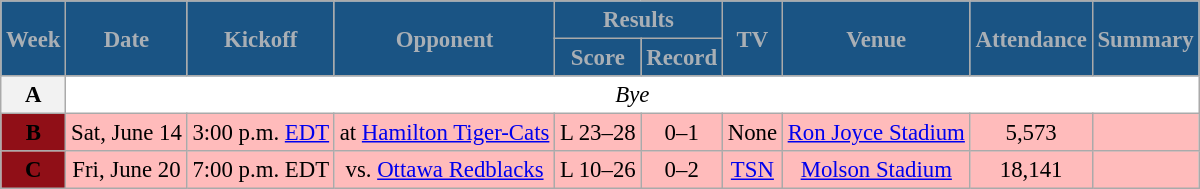<table class="wikitable" style="font-size: 95%;">
<tr>
<th style="background:#1A5484;color:#A9AFB5;" rowspan=2>Week</th>
<th style="background:#1A5484;color:#A9AFB5;" rowspan=2>Date</th>
<th style="background:#1A5484;color:#A9AFB5;" rowspan=2>Kickoff</th>
<th style="background:#1A5484;color:#A9AFB5;" rowspan=2>Opponent</th>
<th style="background:#1A5484;color:#A9AFB5;" colspan=2>Results</th>
<th style="background:#1A5484;color:#A9AFB5;" rowspan=2>TV</th>
<th style="background:#1A5484;color:#A9AFB5;" rowspan=2>Venue</th>
<th style="background:#1A5484;color:#A9AFB5;" rowspan=2>Attendance</th>
<th style="background:#1A5484;color:#A9AFB5;" rowspan=2>Summary</th>
</tr>
<tr>
<th style="background:#1A5484;color:#A9AFB5;">Score</th>
<th style="background:#1A5484;color:#A9AFB5;">Record</th>
</tr>
<tr align="center" bgcolor="#ffffff">
<th align="center"><strong>A</strong></th>
<td colspan=9 align="center" valign="middle"><em>Bye</em></td>
</tr>
<tr align="center" bgcolor="#ffbbbb">
<th style="text-align:center; background:#900F17;"><span><strong>B</strong></span></th>
<td align="center">Sat, June 14</td>
<td align="center">3:00 p.m. <a href='#'>EDT</a></td>
<td align="center">at <a href='#'>Hamilton Tiger-Cats</a></td>
<td align="center">L 23–28</td>
<td align="center">0–1</td>
<td align="center">None</td>
<td align="center"><a href='#'>Ron Joyce Stadium</a></td>
<td align="center">5,573</td>
<td align="center"></td>
</tr>
<tr align="center" bgcolor="#ffbbbb">
<th style="text-align:center; background:#900F17;"><span><strong>C</strong></span></th>
<td align="center">Fri, June 20</td>
<td align="center">7:00 p.m. EDT</td>
<td align="center">vs. <a href='#'>Ottawa Redblacks</a></td>
<td align="center">L 10–26</td>
<td align="center">0–2</td>
<td align="center"><a href='#'>TSN</a></td>
<td align="center"><a href='#'>Molson Stadium</a></td>
<td align="center">18,141</td>
<td align="center"></td>
</tr>
</table>
